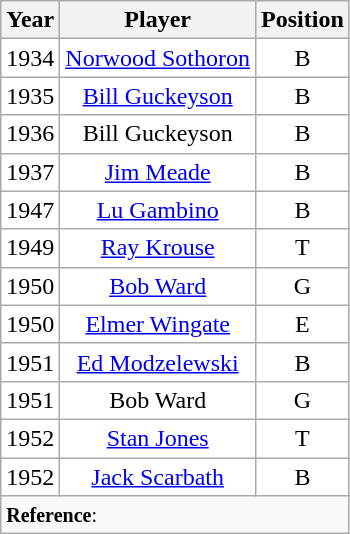<table class="wikitable" style="text-align:center">
<tr>
<th>Year</th>
<th>Player</th>
<th>Position</th>
</tr>
<tr style="background: #ffffff">
<td>1934</td>
<td><a href='#'>Norwood Sothoron</a></td>
<td align=center>B</td>
</tr>
<tr style="background: #ffffff;">
<td>1935</td>
<td><a href='#'>Bill Guckeyson</a></td>
<td align=center>B</td>
</tr>
<tr style="background: #ffffff;">
<td>1936</td>
<td>Bill Guckeyson</td>
<td align=center>B</td>
</tr>
<tr style="background: #ffffff;">
<td>1937</td>
<td><a href='#'>Jim Meade</a></td>
<td align=center>B</td>
</tr>
<tr style="background: #ffffff;">
<td>1947</td>
<td><a href='#'>Lu Gambino</a></td>
<td align=center>B</td>
</tr>
<tr style="background: #ffffff;">
<td>1949</td>
<td><a href='#'>Ray Krouse</a></td>
<td align=center>T</td>
</tr>
<tr style="background: #ffffff;">
<td>1950</td>
<td><a href='#'>Bob Ward</a></td>
<td align=center>G</td>
</tr>
<tr style="background: #ffffff;">
<td>1950</td>
<td><a href='#'>Elmer Wingate</a></td>
<td align=center>E</td>
</tr>
<tr style="background: #ffffff;">
<td>1951</td>
<td><a href='#'>Ed Modzelewski</a></td>
<td align=center>B</td>
</tr>
<tr style="background: #ffffff;">
<td>1951</td>
<td>Bob Ward</td>
<td align=center>G</td>
</tr>
<tr style="background: #ffffff;">
<td>1952</td>
<td><a href='#'>Stan Jones</a></td>
<td align=center>T</td>
</tr>
<tr style="background: #ffffff;">
<td>1952</td>
<td><a href='#'>Jack Scarbath</a></td>
<td align=center>B</td>
</tr>
<tr style=text-align:left>
<td colspan=3><small><strong>Reference</strong>:</small></td>
</tr>
</table>
